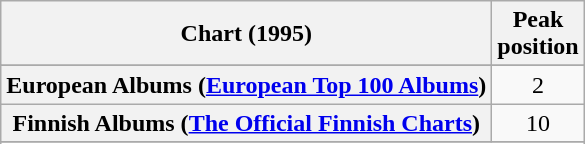<table class="wikitable plainrowheaders sortable" style="text-align:center">
<tr>
<th>Chart (1995)</th>
<th>Peak<br>position</th>
</tr>
<tr>
</tr>
<tr>
</tr>
<tr>
</tr>
<tr>
</tr>
<tr>
</tr>
<tr>
</tr>
<tr>
<th scope="row">European Albums (<a href='#'>European Top 100 Albums</a>)</th>
<td>2</td>
</tr>
<tr>
<th scope="row">Finnish Albums (<a href='#'>The Official Finnish Charts</a>)</th>
<td align="center">10</td>
</tr>
<tr>
</tr>
<tr>
</tr>
<tr>
</tr>
<tr>
</tr>
<tr>
</tr>
<tr>
</tr>
<tr>
</tr>
<tr>
</tr>
</table>
